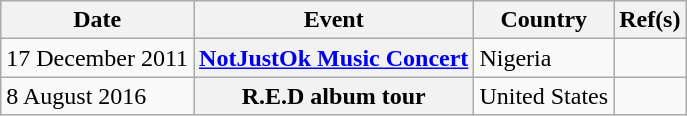<table class="wikitable">
<tr>
<th>Date</th>
<th>Event</th>
<th>Country</th>
<th>Ref(s)</th>
</tr>
<tr>
<td>17 December 2011</td>
<th scope="row"><a href='#'>NotJustOk Music Concert</a></th>
<td>Nigeria</td>
<td></td>
</tr>
<tr>
<td>8 August 2016</td>
<th scope="row">R.E.D album tour</th>
<td>United States</td>
<td></td>
</tr>
</table>
